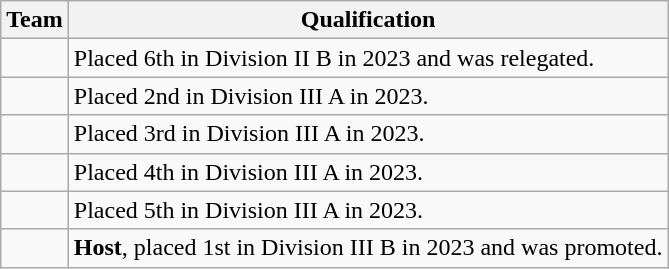<table class="wikitable">
<tr>
<th>Team</th>
<th>Qualification</th>
</tr>
<tr>
<td></td>
<td>Placed 6th in Division II B in 2023 and was relegated.</td>
</tr>
<tr>
<td></td>
<td>Placed 2nd in Division III A in 2023.</td>
</tr>
<tr>
<td></td>
<td>Placed 3rd in Division III A in 2023.</td>
</tr>
<tr>
<td></td>
<td>Placed 4th in Division III A in 2023.</td>
</tr>
<tr>
<td></td>
<td>Placed 5th in Division III A in 2023.</td>
</tr>
<tr>
<td></td>
<td><strong>Host</strong>, placed 1st in Division III B in 2023 and was promoted.</td>
</tr>
</table>
